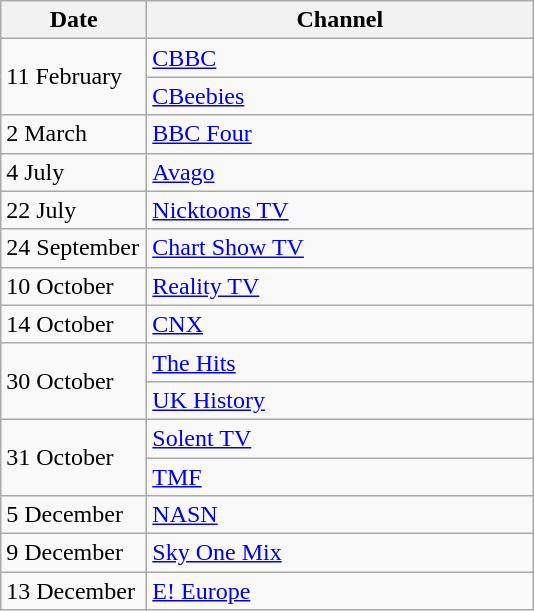<table class="wikitable">
<tr>
<th width=90>Date</th>
<th width=250>Channel</th>
</tr>
<tr>
<td rowspan=2>11 February</td>
<td><a href='#'>CBBC</a></td>
</tr>
<tr>
<td><a href='#'>CBeebies</a></td>
</tr>
<tr>
<td>2 March</td>
<td><a href='#'>BBC Four</a></td>
</tr>
<tr>
<td>4 July</td>
<td><a href='#'>Avago</a></td>
</tr>
<tr>
<td>22 July</td>
<td><a href='#'>Nicktoons TV</a></td>
</tr>
<tr>
<td>24 September</td>
<td><a href='#'>Chart Show TV</a></td>
</tr>
<tr>
<td>10 October</td>
<td><a href='#'>Reality TV</a></td>
</tr>
<tr>
<td>14 October</td>
<td><a href='#'>CNX</a></td>
</tr>
<tr>
<td rowspan=2>30 October</td>
<td><a href='#'>The Hits</a></td>
</tr>
<tr>
<td><a href='#'>UK History</a></td>
</tr>
<tr>
<td rowspan=2>31 October</td>
<td><a href='#'>Solent TV</a></td>
</tr>
<tr>
<td><a href='#'>TMF</a></td>
</tr>
<tr>
<td>5 December</td>
<td><a href='#'>NASN</a></td>
</tr>
<tr>
<td>9 December</td>
<td><a href='#'>Sky One Mix</a></td>
</tr>
<tr>
<td>13 December</td>
<td><a href='#'>E! Europe</a></td>
</tr>
</table>
